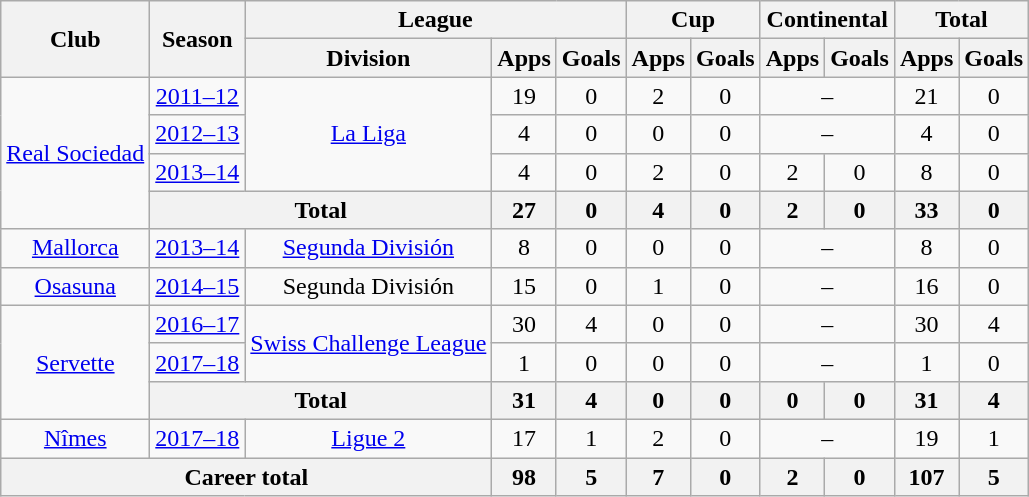<table class="wikitable" style="text-align:center">
<tr>
<th rowspan="2">Club</th>
<th rowspan="2">Season</th>
<th colspan="3">League</th>
<th colspan="2">Cup</th>
<th colspan="2">Continental</th>
<th colspan="2">Total</th>
</tr>
<tr>
<th>Division</th>
<th>Apps</th>
<th>Goals</th>
<th>Apps</th>
<th>Goals</th>
<th>Apps</th>
<th>Goals</th>
<th>Apps</th>
<th>Goals</th>
</tr>
<tr>
<td rowspan="4"><a href='#'>Real Sociedad</a></td>
<td><a href='#'>2011–12</a></td>
<td rowspan="3"><a href='#'>La Liga</a></td>
<td>19</td>
<td>0</td>
<td>2</td>
<td>0</td>
<td colspan="2">–</td>
<td>21</td>
<td>0</td>
</tr>
<tr>
<td><a href='#'>2012–13</a></td>
<td>4</td>
<td>0</td>
<td>0</td>
<td>0</td>
<td colspan="2">–</td>
<td>4</td>
<td>0</td>
</tr>
<tr>
<td><a href='#'>2013–14</a></td>
<td>4</td>
<td>0</td>
<td>2</td>
<td>0</td>
<td>2</td>
<td>0</td>
<td>8</td>
<td>0</td>
</tr>
<tr>
<th colspan="2">Total</th>
<th>27</th>
<th>0</th>
<th>4</th>
<th>0</th>
<th>2</th>
<th>0</th>
<th>33</th>
<th>0</th>
</tr>
<tr>
<td><a href='#'>Mallorca</a></td>
<td><a href='#'>2013–14</a></td>
<td><a href='#'>Segunda División</a></td>
<td>8</td>
<td>0</td>
<td>0</td>
<td>0</td>
<td colspan="2">–</td>
<td>8</td>
<td>0</td>
</tr>
<tr>
<td><a href='#'>Osasuna</a></td>
<td><a href='#'>2014–15</a></td>
<td>Segunda División</td>
<td>15</td>
<td>0</td>
<td>1</td>
<td>0</td>
<td colspan="2">–</td>
<td>16</td>
<td>0</td>
</tr>
<tr>
<td rowspan="3"><a href='#'>Servette</a></td>
<td><a href='#'>2016–17</a></td>
<td rowspan="2"><a href='#'>Swiss Challenge League</a></td>
<td>30</td>
<td>4</td>
<td>0</td>
<td>0</td>
<td colspan="2">–</td>
<td>30</td>
<td>4</td>
</tr>
<tr>
<td><a href='#'>2017–18</a></td>
<td>1</td>
<td>0</td>
<td>0</td>
<td>0</td>
<td colspan="2">–</td>
<td>1</td>
<td>0</td>
</tr>
<tr>
<th colspan="2">Total</th>
<th>31</th>
<th>4</th>
<th>0</th>
<th>0</th>
<th>0</th>
<th>0</th>
<th>31</th>
<th>4</th>
</tr>
<tr>
<td><a href='#'>Nîmes</a></td>
<td><a href='#'>2017–18</a></td>
<td><a href='#'>Ligue 2</a></td>
<td>17</td>
<td>1</td>
<td>2</td>
<td>0</td>
<td colspan="2">–</td>
<td>19</td>
<td>1</td>
</tr>
<tr>
<th colspan="3">Career total</th>
<th>98</th>
<th>5</th>
<th>7</th>
<th>0</th>
<th>2</th>
<th>0</th>
<th>107</th>
<th>5</th>
</tr>
</table>
